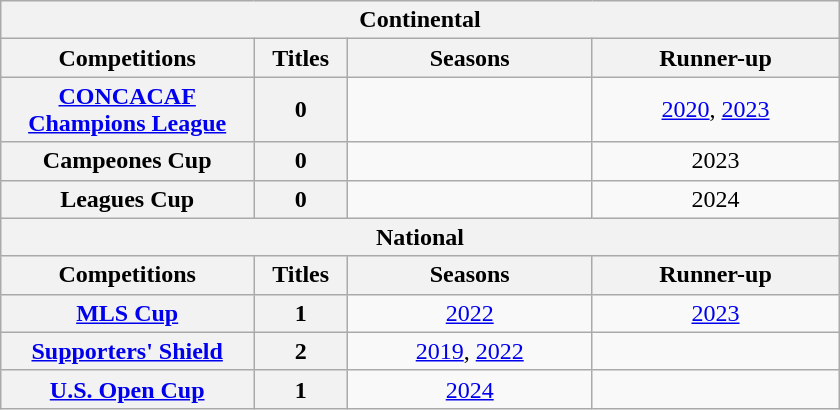<table class="wikitable" style="max-width:35em;">
<tr>
<th colspan="4">Continental</th>
</tr>
<tr>
<th style="width:260px">Competitions</th>
<th style="width:80px">Titles</th>
<th style="width:300px">Seasons</th>
<th style="width:300px">Runner-up</th>
</tr>
<tr>
<th style="text-align:center"><a href='#'>CONCACAF Champions League</a></th>
<th>0</th>
<td style="text-align:center"></td>
<td style="text-align:center"><a href='#'>2020</a>, <a href='#'>2023</a></td>
</tr>
<tr>
<th>Campeones Cup</th>
<th>0</th>
<td></td>
<td style="text-align:center">2023</td>
</tr>
<tr>
<th>Leagues Cup</th>
<th>0</th>
<td></td>
<td style="text-align:center">2024</td>
</tr>
<tr>
<th colspan="4">National</th>
</tr>
<tr>
<th style="width:260px">Competitions</th>
<th style="width:80px">Titles</th>
<th style="width:300px">Seasons</th>
<th style="width:300px">Runner-up</th>
</tr>
<tr>
<th><a href='#'>MLS Cup</a></th>
<th>1</th>
<td style="text-align:center"><a href='#'>2022</a></td>
<td style="text-align:center"><a href='#'>2023</a></td>
</tr>
<tr>
<th style="text-align:center"><a href='#'>Supporters' Shield</a></th>
<th>2</th>
<td style="text-align:center"><a href='#'>2019</a>, <a href='#'>2022</a></td>
<td style="text-align:center"></td>
</tr>
<tr>
<th><a href='#'>U.S. Open Cup</a></th>
<th>1</th>
<td style="text-align:center"><a href='#'>2024</a></td>
</tr>
</table>
